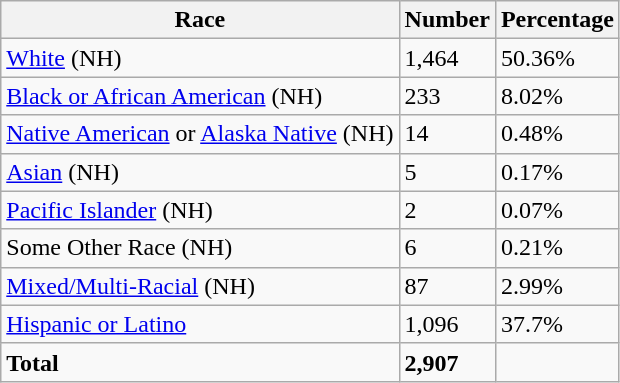<table class="wikitable">
<tr>
<th>Race</th>
<th>Number</th>
<th>Percentage</th>
</tr>
<tr>
<td><a href='#'>White</a> (NH)</td>
<td>1,464</td>
<td>50.36%</td>
</tr>
<tr>
<td><a href='#'>Black or African American</a> (NH)</td>
<td>233</td>
<td>8.02%</td>
</tr>
<tr>
<td><a href='#'>Native American</a> or <a href='#'>Alaska Native</a> (NH)</td>
<td>14</td>
<td>0.48%</td>
</tr>
<tr>
<td><a href='#'>Asian</a> (NH)</td>
<td>5</td>
<td>0.17%</td>
</tr>
<tr>
<td><a href='#'>Pacific Islander</a> (NH)</td>
<td>2</td>
<td>0.07%</td>
</tr>
<tr>
<td>Some Other Race (NH)</td>
<td>6</td>
<td>0.21%</td>
</tr>
<tr>
<td><a href='#'>Mixed/Multi-Racial</a> (NH)</td>
<td>87</td>
<td>2.99%</td>
</tr>
<tr>
<td><a href='#'>Hispanic or Latino</a></td>
<td>1,096</td>
<td>37.7%</td>
</tr>
<tr>
<td><strong>Total</strong></td>
<td><strong>2,907</strong></td>
<td></td>
</tr>
</table>
